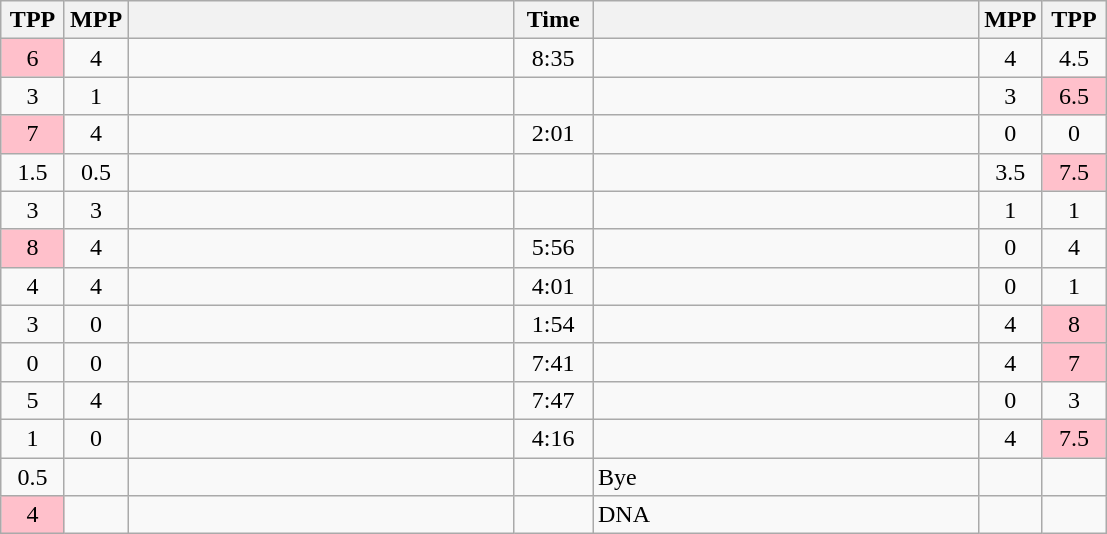<table class="wikitable" style="text-align: center;" |>
<tr>
<th width="35">TPP</th>
<th width="35">MPP</th>
<th width="250"></th>
<th width="45">Time</th>
<th width="250"></th>
<th width="35">MPP</th>
<th width="35">TPP</th>
</tr>
<tr>
<td bgcolor=pink>6</td>
<td>4</td>
<td style="text-align:left;"></td>
<td>8:35</td>
<td style="text-align:left;"></td>
<td>4</td>
<td>4.5</td>
</tr>
<tr>
<td>3</td>
<td>1</td>
<td style="text-align:left;"><strong></strong></td>
<td></td>
<td style="text-align:left;"></td>
<td>3</td>
<td bgcolor=pink>6.5</td>
</tr>
<tr>
<td bgcolor=pink>7</td>
<td>4</td>
<td style="text-align:left;"></td>
<td>2:01</td>
<td style="text-align:left;"><strong></strong></td>
<td>0</td>
<td>0</td>
</tr>
<tr>
<td>1.5</td>
<td>0.5</td>
<td style="text-align:left;"><strong></strong></td>
<td></td>
<td style="text-align:left;"></td>
<td>3.5</td>
<td bgcolor=pink>7.5</td>
</tr>
<tr>
<td>3</td>
<td>3</td>
<td style="text-align:left;"></td>
<td></td>
<td style="text-align:left;"><strong></strong></td>
<td>1</td>
<td>1</td>
</tr>
<tr>
<td bgcolor=pink>8</td>
<td>4</td>
<td style="text-align:left;"></td>
<td>5:56</td>
<td style="text-align:left;"><strong></strong></td>
<td>0</td>
<td>4</td>
</tr>
<tr>
<td>4</td>
<td>4</td>
<td style="text-align:left;"></td>
<td>4:01</td>
<td style="text-align:left;"><strong></strong></td>
<td>0</td>
<td>1</td>
</tr>
<tr>
<td>3</td>
<td>0</td>
<td style="text-align:left;"><strong></strong></td>
<td>1:54</td>
<td style="text-align:left;"></td>
<td>4</td>
<td bgcolor=pink>8</td>
</tr>
<tr>
<td>0</td>
<td>0</td>
<td style="text-align:left;"><strong></strong></td>
<td>7:41</td>
<td style="text-align:left;"></td>
<td>4</td>
<td bgcolor=pink>7</td>
</tr>
<tr>
<td>5</td>
<td>4</td>
<td style="text-align:left;"></td>
<td>7:47</td>
<td style="text-align:left;"><strong></strong></td>
<td>0</td>
<td>3</td>
</tr>
<tr>
<td>1</td>
<td>0</td>
<td style="text-align:left;"><strong></strong></td>
<td>4:16</td>
<td style="text-align:left;"></td>
<td>4</td>
<td bgcolor=pink>7.5</td>
</tr>
<tr>
<td>0.5</td>
<td></td>
<td style="text-align:left;"><strong></strong></td>
<td></td>
<td style="text-align:left;">Bye</td>
<td></td>
<td></td>
</tr>
<tr>
<td bgcolor=pink>4</td>
<td></td>
<td style="text-align:left;"></td>
<td></td>
<td style="text-align:left;">DNA</td>
<td></td>
<td></td>
</tr>
</table>
